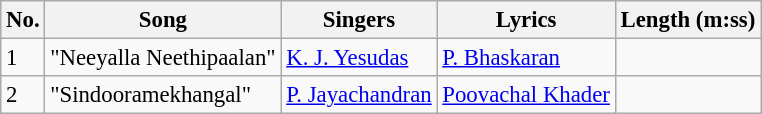<table class="wikitable" style="font-size:95%;">
<tr>
<th>No.</th>
<th>Song</th>
<th>Singers</th>
<th>Lyrics</th>
<th>Length (m:ss)</th>
</tr>
<tr>
<td>1</td>
<td>"Neeyalla Neethipaalan"</td>
<td><a href='#'>K. J. Yesudas</a></td>
<td><a href='#'>P. Bhaskaran</a></td>
<td></td>
</tr>
<tr>
<td>2</td>
<td>"Sindooramekhangal"</td>
<td><a href='#'>P. Jayachandran</a></td>
<td><a href='#'>Poovachal Khader</a></td>
<td></td>
</tr>
</table>
